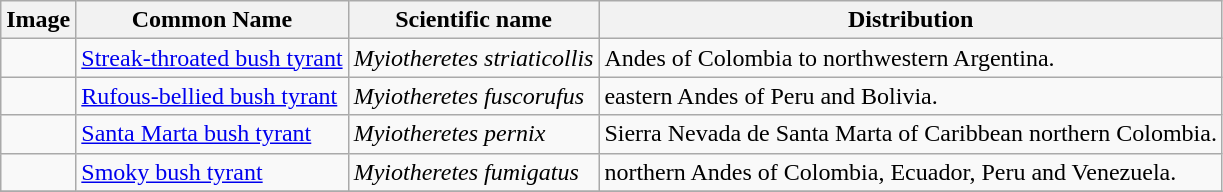<table class="wikitable">
<tr>
<th>Image</th>
<th>Common Name</th>
<th>Scientific name</th>
<th>Distribution</th>
</tr>
<tr>
<td></td>
<td><a href='#'>Streak-throated bush tyrant</a></td>
<td><em>Myiotheretes striaticollis</em></td>
<td>Andes of Colombia to northwestern Argentina.</td>
</tr>
<tr>
<td></td>
<td><a href='#'>Rufous-bellied bush tyrant</a></td>
<td><em>Myiotheretes fuscorufus</em></td>
<td>eastern Andes of Peru and Bolivia.</td>
</tr>
<tr>
<td></td>
<td><a href='#'>Santa Marta bush tyrant</a></td>
<td><em>Myiotheretes pernix</em></td>
<td>Sierra Nevada de Santa Marta of Caribbean northern Colombia.</td>
</tr>
<tr>
<td></td>
<td><a href='#'>Smoky bush tyrant</a></td>
<td><em>Myiotheretes fumigatus</em></td>
<td>northern Andes of Colombia, Ecuador, Peru and Venezuela.</td>
</tr>
<tr>
</tr>
</table>
